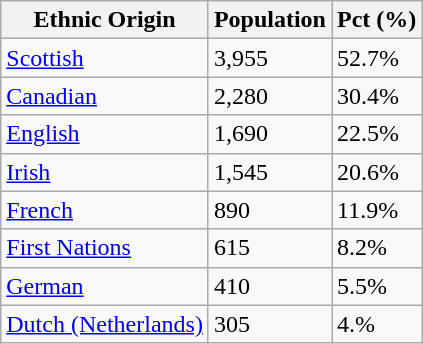<table class="wikitable">
<tr>
<th>Ethnic Origin</th>
<th>Population</th>
<th>Pct (%)</th>
</tr>
<tr>
<td><a href='#'>Scottish</a></td>
<td>3,955</td>
<td>52.7%</td>
</tr>
<tr>
<td><a href='#'>Canadian</a></td>
<td>2,280</td>
<td>30.4%</td>
</tr>
<tr>
<td><a href='#'>English</a></td>
<td>1,690</td>
<td>22.5%</td>
</tr>
<tr>
<td><a href='#'>Irish</a></td>
<td>1,545</td>
<td>20.6%</td>
</tr>
<tr>
<td><a href='#'>French</a></td>
<td>890</td>
<td>11.9%</td>
</tr>
<tr>
<td><a href='#'>First Nations</a></td>
<td>615</td>
<td>8.2%</td>
</tr>
<tr>
<td><a href='#'>German</a></td>
<td>410</td>
<td>5.5%</td>
</tr>
<tr>
<td><a href='#'>Dutch (Netherlands)</a></td>
<td>305</td>
<td>4.%</td>
</tr>
</table>
